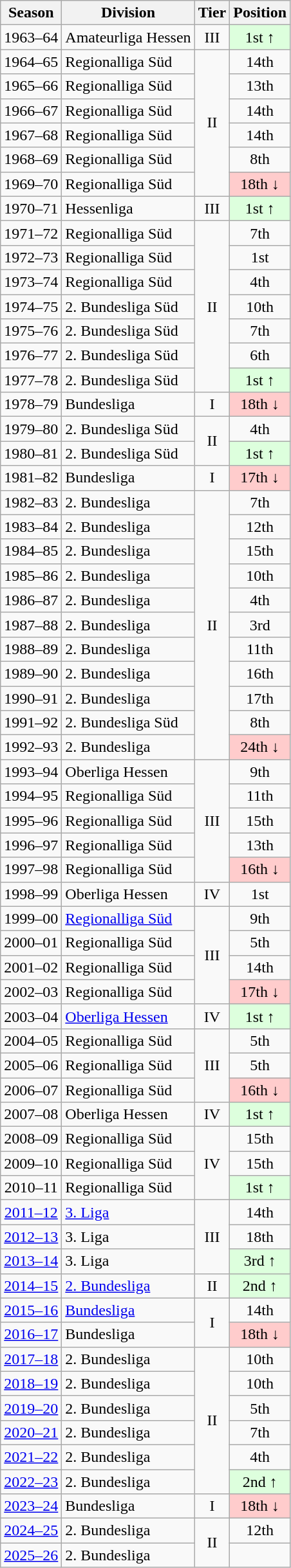<table class="wikitable">
<tr>
<th>Season</th>
<th>Division</th>
<th>Tier</th>
<th>Position</th>
</tr>
<tr align="center">
<td>1963–64</td>
<td align="left">Amateurliga Hessen</td>
<td>III</td>
<td style="background:#ddffdd">1st ↑</td>
</tr>
<tr align="center">
<td>1964–65</td>
<td align="left">Regionalliga Süd</td>
<td rowspan="6">II</td>
<td>14th</td>
</tr>
<tr align="center">
<td>1965–66</td>
<td align="left">Regionalliga Süd</td>
<td>13th</td>
</tr>
<tr align="center">
<td>1966–67</td>
<td align="left">Regionalliga Süd</td>
<td>14th</td>
</tr>
<tr align="center">
<td>1967–68</td>
<td align="left">Regionalliga Süd</td>
<td>14th</td>
</tr>
<tr align="center">
<td>1968–69</td>
<td align="left">Regionalliga Süd</td>
<td>8th</td>
</tr>
<tr align="center">
<td>1969–70</td>
<td align="left">Regionalliga Süd</td>
<td style="background:#ffcccc">18th ↓</td>
</tr>
<tr align="center">
<td>1970–71</td>
<td align="left">Hessenliga</td>
<td>III</td>
<td style="background:#ddffdd">1st ↑</td>
</tr>
<tr align="center">
<td>1971–72</td>
<td align="left">Regionalliga Süd</td>
<td rowspan="7">II</td>
<td>7th</td>
</tr>
<tr align="center">
<td>1972–73</td>
<td align="left">Regionalliga Süd</td>
<td>1st</td>
</tr>
<tr align="center">
<td>1973–74</td>
<td align="left">Regionalliga Süd</td>
<td>4th</td>
</tr>
<tr align="center">
<td>1974–75</td>
<td align="left">2. Bundesliga Süd</td>
<td>10th</td>
</tr>
<tr align="center">
<td>1975–76</td>
<td align="left">2. Bundesliga Süd</td>
<td>7th</td>
</tr>
<tr align="center">
<td>1976–77</td>
<td align="left">2. Bundesliga Süd</td>
<td>6th</td>
</tr>
<tr align="center">
<td>1977–78</td>
<td align="left">2. Bundesliga Süd</td>
<td style="background:#ddffdd">1st ↑</td>
</tr>
<tr align="center">
<td>1978–79</td>
<td align="left">Bundesliga</td>
<td>I</td>
<td style="background:#ffcccc">18th ↓</td>
</tr>
<tr align="center">
<td>1979–80</td>
<td align="left">2. Bundesliga Süd</td>
<td rowspan="2">II</td>
<td>4th</td>
</tr>
<tr align="center">
<td>1980–81</td>
<td align="left">2. Bundesliga Süd</td>
<td style="background:#ddffdd">1st ↑</td>
</tr>
<tr align="center">
<td>1981–82</td>
<td align="left">Bundesliga</td>
<td>I</td>
<td style="background:#ffcccc">17th ↓</td>
</tr>
<tr align="center">
<td>1982–83</td>
<td align="left">2. Bundesliga</td>
<td rowspan="11">II</td>
<td>7th</td>
</tr>
<tr align="center">
<td>1983–84</td>
<td align="left">2. Bundesliga</td>
<td>12th</td>
</tr>
<tr align="center">
<td>1984–85</td>
<td align="left">2. Bundesliga</td>
<td>15th</td>
</tr>
<tr align="center">
<td>1985–86</td>
<td align="left">2. Bundesliga</td>
<td>10th</td>
</tr>
<tr align="center">
<td>1986–87</td>
<td align="left">2. Bundesliga</td>
<td>4th</td>
</tr>
<tr align="center">
<td>1987–88</td>
<td align="left">2. Bundesliga</td>
<td>3rd</td>
</tr>
<tr align="center">
<td>1988–89</td>
<td align="left">2. Bundesliga</td>
<td>11th</td>
</tr>
<tr align="center">
<td>1989–90</td>
<td align="left">2. Bundesliga</td>
<td>16th</td>
</tr>
<tr align="center">
<td>1990–91</td>
<td align="left">2. Bundesliga</td>
<td>17th</td>
</tr>
<tr align="center">
<td>1991–92</td>
<td align="left">2. Bundesliga Süd</td>
<td>8th</td>
</tr>
<tr align="center">
<td>1992–93</td>
<td align="left">2. Bundesliga</td>
<td style="background:#ffcccc">24th ↓</td>
</tr>
<tr align="center">
<td>1993–94</td>
<td align="left">Oberliga Hessen</td>
<td rowspan="5">III</td>
<td>9th</td>
</tr>
<tr align="center">
<td>1994–95</td>
<td align="left">Regionalliga Süd</td>
<td>11th</td>
</tr>
<tr align="center">
<td>1995–96</td>
<td align="left">Regionalliga Süd</td>
<td>15th</td>
</tr>
<tr align="center">
<td>1996–97</td>
<td align="left">Regionalliga Süd</td>
<td>13th</td>
</tr>
<tr align="center">
<td>1997–98</td>
<td align="left">Regionalliga Süd</td>
<td style="background:#ffcccc">16th ↓</td>
</tr>
<tr align="center">
<td>1998–99</td>
<td align="left">Oberliga Hessen</td>
<td>IV</td>
<td>1st</td>
</tr>
<tr align="center">
<td>1999–00</td>
<td align="left"><a href='#'>Regionalliga Süd</a></td>
<td rowspan=4>III</td>
<td>9th</td>
</tr>
<tr align="center">
<td>2000–01</td>
<td align="left">Regionalliga Süd</td>
<td>5th</td>
</tr>
<tr align="center">
<td>2001–02</td>
<td align="left">Regionalliga Süd</td>
<td>14th</td>
</tr>
<tr align="center">
<td>2002–03</td>
<td align="left">Regionalliga Süd</td>
<td style="background:#ffcccc">17th ↓</td>
</tr>
<tr align="center">
<td>2003–04</td>
<td align="left"><a href='#'>Oberliga Hessen</a></td>
<td>IV</td>
<td style="background:#ddffdd">1st ↑</td>
</tr>
<tr align="center">
<td>2004–05</td>
<td align="left">Regionalliga Süd</td>
<td rowspan=3>III</td>
<td>5th</td>
</tr>
<tr align="center">
<td>2005–06</td>
<td align="left">Regionalliga Süd</td>
<td>5th</td>
</tr>
<tr align="center">
<td>2006–07</td>
<td align="left">Regionalliga Süd</td>
<td style="background:#ffcccc">16th ↓</td>
</tr>
<tr align="center">
<td>2007–08</td>
<td align="left">Oberliga Hessen</td>
<td rowspan=1>IV</td>
<td style="background:#ddffdd">1st ↑</td>
</tr>
<tr align="center">
<td>2008–09</td>
<td align="left">Regionalliga Süd</td>
<td rowspan=3>IV</td>
<td>15th</td>
</tr>
<tr align="center">
<td>2009–10</td>
<td align="left">Regionalliga Süd</td>
<td>15th</td>
</tr>
<tr align="center">
<td>2010–11</td>
<td align="left">Regionalliga Süd</td>
<td style="background:#ddffdd">1st ↑</td>
</tr>
<tr align="center">
<td><a href='#'>2011–12</a></td>
<td align="left"><a href='#'>3. Liga</a></td>
<td rowspan=3>III</td>
<td>14th</td>
</tr>
<tr align="center">
<td><a href='#'>2012–13</a></td>
<td align="left">3. Liga</td>
<td>18th</td>
</tr>
<tr align="center">
<td><a href='#'>2013–14</a></td>
<td align="left">3. Liga</td>
<td style="background:#ddffdd">3rd ↑</td>
</tr>
<tr align="center">
<td><a href='#'>2014–15</a></td>
<td align="left"><a href='#'>2. Bundesliga</a></td>
<td>II</td>
<td style="background:#ddffdd">2nd ↑</td>
</tr>
<tr align="center">
<td><a href='#'>2015–16</a></td>
<td align="left"><a href='#'>Bundesliga</a></td>
<td rowspan=2>I</td>
<td>14th</td>
</tr>
<tr align="center">
<td><a href='#'>2016–17</a></td>
<td align="left">Bundesliga</td>
<td style="background:#ffcccc">18th ↓</td>
</tr>
<tr align="center">
<td><a href='#'>2017–18</a></td>
<td align="left">2. Bundesliga</td>
<td rowspan=6>II</td>
<td>10th</td>
</tr>
<tr align="center">
<td><a href='#'>2018–19</a></td>
<td align="left">2. Bundesliga</td>
<td>10th</td>
</tr>
<tr align="center">
<td><a href='#'>2019–20</a></td>
<td align="left">2. Bundesliga</td>
<td>5th</td>
</tr>
<tr align="center">
<td><a href='#'>2020–21</a></td>
<td align="left">2. Bundesliga</td>
<td>7th</td>
</tr>
<tr align="center">
<td><a href='#'>2021–22</a></td>
<td align="left">2. Bundesliga</td>
<td>4th</td>
</tr>
<tr align="center">
<td><a href='#'>2022–23</a></td>
<td align="left">2. Bundesliga</td>
<td style="background:#ddffdd">2nd ↑</td>
</tr>
<tr align="center">
<td><a href='#'>2023–24</a></td>
<td align="left">Bundesliga</td>
<td>I</td>
<td style="background:#ffcccc">18th ↓</td>
</tr>
<tr align="center">
<td><a href='#'>2024–25</a></td>
<td align="left">2. Bundesliga</td>
<td rowspan=2>II</td>
<td>12th</td>
</tr>
<tr align="center">
<td><a href='#'>2025–26</a></td>
<td align="left">2. Bundesliga</td>
<td></td>
</tr>
</table>
